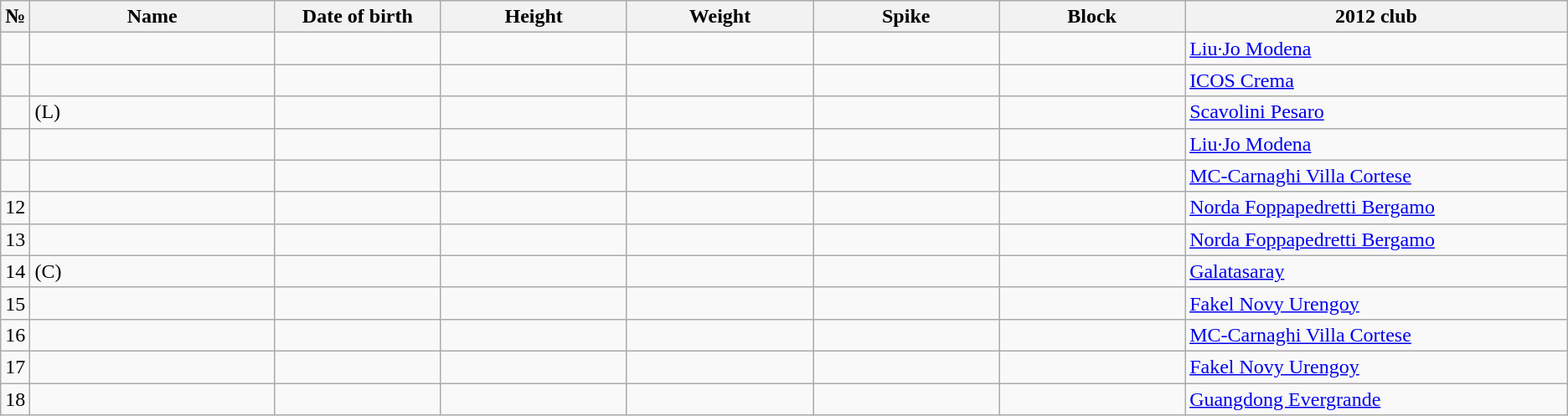<table class="wikitable sortable" style="font-size:100%; text-align:center;">
<tr>
<th>№</th>
<th style="width:12em">Name</th>
<th style="width:8em">Date of birth</th>
<th style="width:9em">Height</th>
<th style="width:9em">Weight</th>
<th style="width:9em">Spike</th>
<th style="width:9em">Block</th>
<th style="width:19em">2012 club</th>
</tr>
<tr>
<td></td>
<td style="text-align:left;"></td>
<td style="text-align:right;"></td>
<td></td>
<td></td>
<td></td>
<td></td>
<td style="text-align:left;"> <a href='#'>Liu·Jo Modena</a></td>
</tr>
<tr>
<td></td>
<td style="text-align:left;"></td>
<td style="text-align:right;"></td>
<td></td>
<td></td>
<td></td>
<td></td>
<td style="text-align:left;"> <a href='#'>ICOS Crema</a></td>
</tr>
<tr>
<td></td>
<td style="text-align:left;"> (L)</td>
<td style="text-align:right;"></td>
<td></td>
<td></td>
<td></td>
<td></td>
<td style="text-align:left;"> <a href='#'>Scavolini Pesaro</a></td>
</tr>
<tr>
<td></td>
<td style="text-align:left;"></td>
<td style="text-align:right;"></td>
<td></td>
<td></td>
<td></td>
<td></td>
<td style="text-align:left;"> <a href='#'>Liu·Jo Modena</a></td>
</tr>
<tr>
<td></td>
<td style="text-align:left;"></td>
<td style="text-align:right;"></td>
<td></td>
<td></td>
<td></td>
<td></td>
<td style="text-align:left;"> <a href='#'>MC-Carnaghi Villa Cortese</a></td>
</tr>
<tr>
<td>12</td>
<td style="text-align:left;"></td>
<td style="text-align:right;"></td>
<td></td>
<td></td>
<td></td>
<td></td>
<td style="text-align:left;"> <a href='#'>Norda Foppapedretti Bergamo</a></td>
</tr>
<tr>
<td>13</td>
<td style="text-align:left;"></td>
<td style="text-align:right;"></td>
<td></td>
<td></td>
<td></td>
<td></td>
<td style="text-align:left;"> <a href='#'>Norda Foppapedretti Bergamo</a></td>
</tr>
<tr>
<td>14</td>
<td style="text-align:left;"> (C)</td>
<td style="text-align:right;"></td>
<td></td>
<td></td>
<td></td>
<td></td>
<td style="text-align:left;"> <a href='#'>Galatasaray</a></td>
</tr>
<tr>
<td>15</td>
<td style="text-align:left;"></td>
<td style="text-align:right;"></td>
<td></td>
<td></td>
<td></td>
<td></td>
<td style="text-align:left;"> <a href='#'>Fakel Novy Urengoy</a></td>
</tr>
<tr>
<td>16</td>
<td style="text-align:left;"></td>
<td style="text-align:right;"></td>
<td></td>
<td></td>
<td></td>
<td></td>
<td style="text-align:left;"> <a href='#'>MC-Carnaghi Villa Cortese</a></td>
</tr>
<tr>
<td>17</td>
<td style="text-align:left;"></td>
<td style="text-align:right;"></td>
<td></td>
<td></td>
<td></td>
<td></td>
<td style="text-align:left;"> <a href='#'>Fakel Novy Urengoy</a></td>
</tr>
<tr>
<td>18</td>
<td style="text-align:left;"></td>
<td style="text-align:right;"></td>
<td></td>
<td></td>
<td></td>
<td></td>
<td style="text-align:left;"> <a href='#'>Guangdong Evergrande</a></td>
</tr>
</table>
